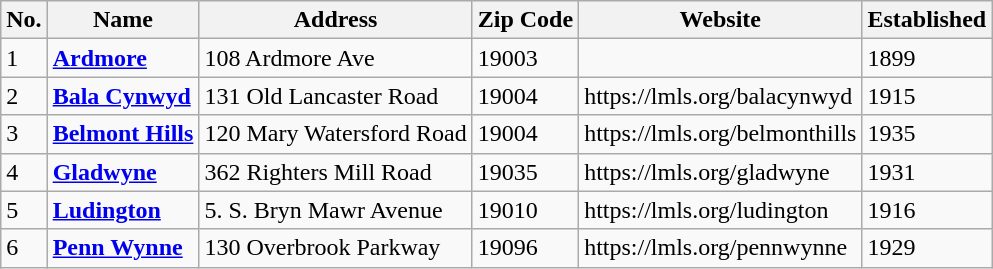<table class="wikitable sortable">
<tr>
<th scope="col">No.</th>
<th scope="col">Name</th>
<th scope="col">Address</th>
<th scope="col">Zip Code</th>
<th scope="col">Website</th>
<th scope="col">Established</th>
</tr>
<tr>
<td>1</td>
<td><a href='#'><strong>Ardmore</strong></a></td>
<td>108 Ardmore Ave</td>
<td>19003</td>
<td></td>
<td>1899</td>
</tr>
<tr>
<td>2</td>
<td><a href='#'><strong>Bala Cynwyd</strong></a></td>
<td>131 Old Lancaster Road</td>
<td>19004</td>
<td>https://lmls.org/balacynwyd</td>
<td>1915</td>
</tr>
<tr>
<td>3</td>
<td><a href='#'><strong>Belmont Hills</strong></a></td>
<td>120 Mary Watersford Road</td>
<td>19004</td>
<td>https://lmls.org/belmonthills</td>
<td>1935</td>
</tr>
<tr>
<td>4</td>
<td><a href='#'><strong>Gladwyne</strong></a></td>
<td>362 Righters Mill Road</td>
<td>19035</td>
<td>https://lmls.org/gladwyne</td>
<td>1931</td>
</tr>
<tr>
<td>5</td>
<td><a href='#'><strong>Ludington</strong></a></td>
<td>5. S. Bryn Mawr Avenue</td>
<td>19010</td>
<td>https://lmls.org/ludington</td>
<td>1916</td>
</tr>
<tr>
<td>6</td>
<td><a href='#'><strong>Penn Wynne</strong></a></td>
<td>130 Overbrook Parkway</td>
<td>19096</td>
<td>https://lmls.org/pennwynne</td>
<td>1929</td>
</tr>
</table>
